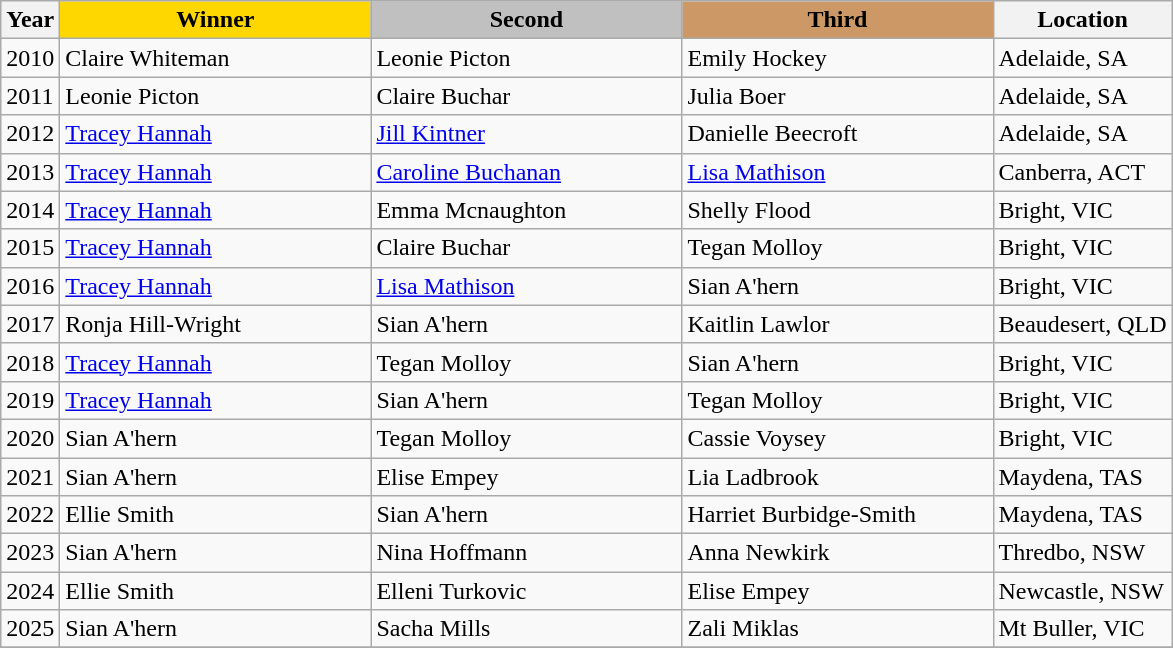<table class="wikitable sortable">
<tr>
<th>Year</th>
<th scope=col colspan=1 style="width:200px; color: black; background:gold;">Winner</th>
<th scope=col colspan=1 style="width:200px; color: black; background:silver;">Second</th>
<th scope=col colspan=1 style="width:200px; color: black; background:#cc9966;">Third</th>
<th>Location</th>
</tr>
<tr>
<td>2010</td>
<td>Claire Whiteman</td>
<td>Leonie Picton</td>
<td>Emily Hockey</td>
<td>Adelaide, SA</td>
</tr>
<tr>
<td>2011</td>
<td>Leonie Picton</td>
<td>Claire Buchar</td>
<td>Julia Boer</td>
<td>Adelaide, SA</td>
</tr>
<tr>
<td>2012</td>
<td><a href='#'>Tracey Hannah</a></td>
<td><a href='#'>Jill Kintner</a></td>
<td>Danielle Beecroft</td>
<td>Adelaide, SA</td>
</tr>
<tr>
<td>2013</td>
<td><a href='#'>Tracey Hannah</a></td>
<td><a href='#'>Caroline Buchanan</a></td>
<td><a href='#'>Lisa Mathison</a></td>
<td>Canberra, ACT</td>
</tr>
<tr>
<td>2014</td>
<td><a href='#'>Tracey Hannah</a></td>
<td>Emma Mcnaughton</td>
<td>Shelly Flood</td>
<td>Bright, VIC</td>
</tr>
<tr>
<td>2015</td>
<td><a href='#'>Tracey Hannah</a></td>
<td>Claire Buchar</td>
<td>Tegan Molloy</td>
<td>Bright, VIC</td>
</tr>
<tr>
<td>2016</td>
<td><a href='#'>Tracey Hannah</a></td>
<td><a href='#'>Lisa Mathison</a></td>
<td>Sian A'hern</td>
<td>Bright, VIC</td>
</tr>
<tr>
<td>2017</td>
<td>Ronja Hill-Wright</td>
<td>Sian A'hern</td>
<td>Kaitlin Lawlor</td>
<td>Beaudesert, QLD</td>
</tr>
<tr>
<td>2018</td>
<td><a href='#'>Tracey Hannah</a></td>
<td>Tegan Molloy</td>
<td>Sian A'hern</td>
<td>Bright, VIC</td>
</tr>
<tr>
<td>2019</td>
<td><a href='#'>Tracey Hannah</a></td>
<td>Sian A'hern</td>
<td>Tegan Molloy</td>
<td>Bright, VIC</td>
</tr>
<tr>
<td>2020</td>
<td>Sian A'hern</td>
<td>Tegan Molloy</td>
<td>Cassie Voysey</td>
<td>Bright, VIC</td>
</tr>
<tr>
<td>2021</td>
<td>Sian A'hern</td>
<td>Elise Empey</td>
<td>Lia Ladbrook</td>
<td>Maydena, TAS</td>
</tr>
<tr>
<td>2022</td>
<td>Ellie Smith</td>
<td>Sian A'hern</td>
<td>Harriet Burbidge-Smith</td>
<td>Maydena, TAS</td>
</tr>
<tr>
<td>2023</td>
<td>Sian A'hern</td>
<td>Nina Hoffmann</td>
<td>Anna Newkirk</td>
<td>Thredbo, NSW</td>
</tr>
<tr>
<td>2024</td>
<td>Ellie Smith</td>
<td>Elleni Turkovic</td>
<td>Elise Empey</td>
<td>Newcastle, NSW</td>
</tr>
<tr>
<td>2025</td>
<td>Sian A'hern</td>
<td>Sacha Mills</td>
<td>Zali Miklas</td>
<td>Mt Buller, VIC</td>
</tr>
<tr>
</tr>
</table>
